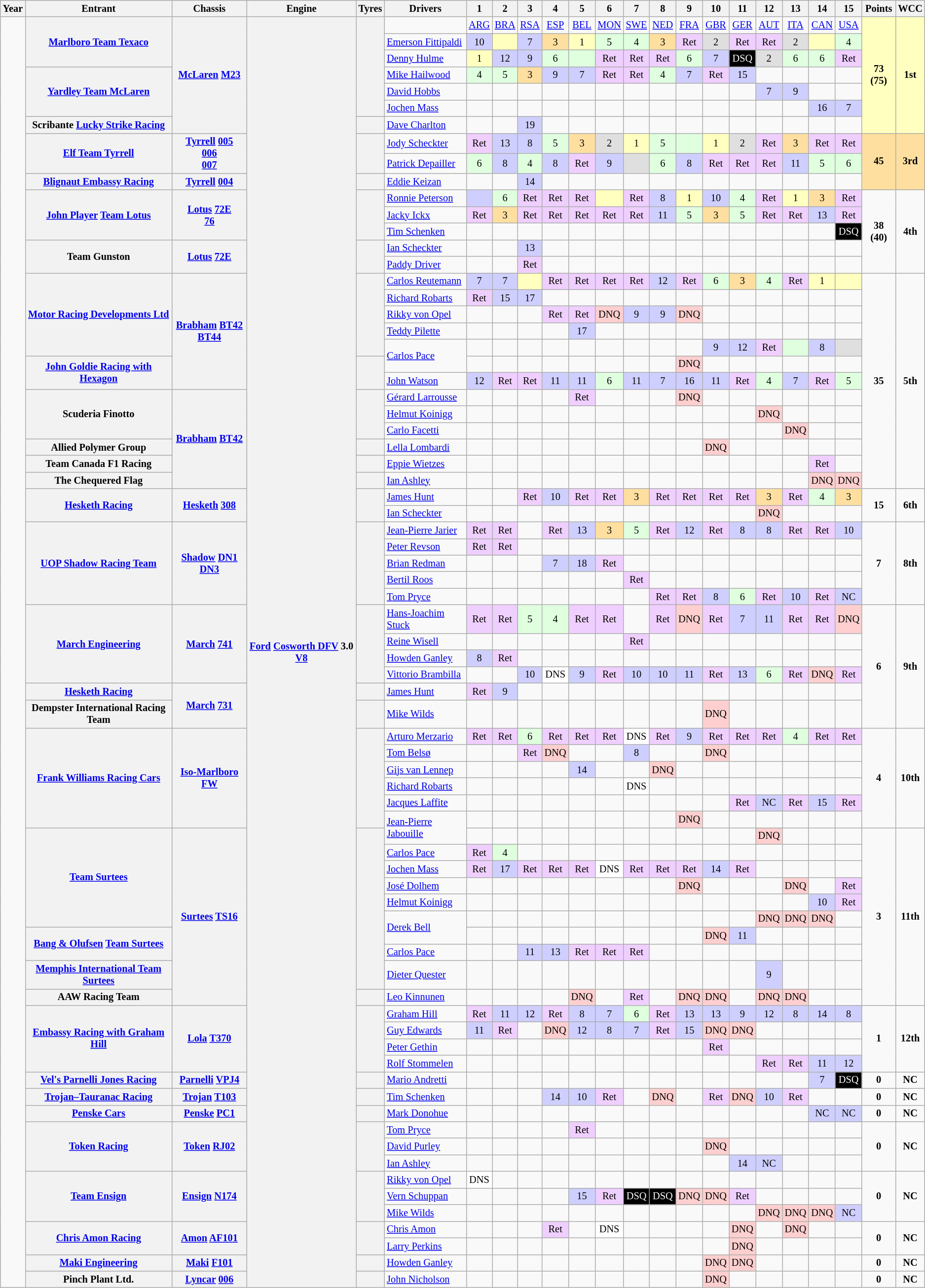<table class="wikitable" style="text-align:center; font-size:85%">
<tr>
<th>Year</th>
<th>Entrant</th>
<th>Chassis</th>
<th>Engine</th>
<th>Tyres</th>
<th>Drivers</th>
<th>1</th>
<th>2</th>
<th>3</th>
<th>4</th>
<th>5</th>
<th>6</th>
<th>7</th>
<th>8</th>
<th>9</th>
<th>10</th>
<th>11</th>
<th>12</th>
<th>13</th>
<th>14</th>
<th>15</th>
<th>Points</th>
<th>WCC</th>
</tr>
<tr>
<td rowspan="74"></td>
<th rowspan="3"><a href='#'>Marlboro Team Texaco</a></th>
<th rowspan="7"><a href='#'>McLaren</a> <a href='#'>M23</a></th>
<th rowspan="74"><a href='#'>Ford</a> <a href='#'>Cosworth DFV</a> 3.0 <a href='#'>V8</a></th>
<th rowspan="6"></th>
<td></td>
<td><a href='#'>ARG</a></td>
<td><a href='#'>BRA</a></td>
<td><a href='#'>RSA</a></td>
<td><a href='#'>ESP</a></td>
<td><a href='#'>BEL</a></td>
<td><a href='#'>MON</a></td>
<td><a href='#'>SWE</a></td>
<td><a href='#'>NED</a></td>
<td><a href='#'>FRA</a></td>
<td><a href='#'>GBR</a></td>
<td><a href='#'>GER</a></td>
<td><a href='#'>AUT</a></td>
<td><a href='#'>ITA</a></td>
<td><a href='#'>CAN</a></td>
<td><a href='#'>USA</a></td>
<td rowspan="7" style="background:#FFFFBF;"><strong>73 (75)</strong></td>
<td rowspan="7" style="background:#FFFFBF;"><strong>1st</strong></td>
</tr>
<tr>
<td align="left"><a href='#'>Emerson Fittipaldi</a></td>
<td style="background:#cfcfff;">10</td>
<td style="background:#ffffbf;"></td>
<td style="background:#cfcfff;">7</td>
<td style="background:#ffdf9f;">3</td>
<td style="background:#ffffbf;">1</td>
<td style="background:#dfffdf;">5</td>
<td style="background:#dfffdf;">4</td>
<td style="background:#ffdf9f;">3</td>
<td style="background:#efcfff;">Ret</td>
<td style="background:#dfdfdf;">2</td>
<td style="background:#efcfff;">Ret</td>
<td style="background:#efcfff;">Ret</td>
<td style="background:#dfdfdf;">2</td>
<td style="background:#ffffbf;"></td>
<td style="background:#dfffdf;">4</td>
</tr>
<tr>
<td align="left"><a href='#'>Denny Hulme</a></td>
<td style="background:#ffffbf;">1</td>
<td style="background:#cfcfff;">12</td>
<td style="background:#cfcfff;">9</td>
<td style="background:#dfffdf;">6</td>
<td style="background:#dfffdf;"></td>
<td style="background:#efcfff;">Ret</td>
<td style="background:#efcfff;">Ret</td>
<td style="background:#efcfff;">Ret</td>
<td style="background:#dfffdf;">6</td>
<td style="background:#cfcfff;">7</td>
<td style="background:#000000; color:white">DSQ</td>
<td style="background:#dfdfdf;">2</td>
<td style="background:#dfffdf;">6</td>
<td style="background:#dfffdf;">6</td>
<td style="background:#efcfff;">Ret</td>
</tr>
<tr>
<th rowspan="3"><a href='#'>Yardley Team McLaren</a></th>
<td align="left"><a href='#'>Mike Hailwood</a></td>
<td style="background:#dfffdf;">4</td>
<td style="background:#dfffdf;">5</td>
<td style="background:#ffdf9f;">3</td>
<td style="background:#cfcfff;">9</td>
<td style="background:#cfcfff;">7</td>
<td style="background:#efcfff;">Ret</td>
<td style="background:#efcfff;">Ret</td>
<td style="background:#dfffdf;">4</td>
<td style="background:#cfcfff;">7</td>
<td style="background:#efcfff;">Ret</td>
<td style="background:#cfcfff;">15</td>
<td></td>
<td></td>
<td></td>
<td></td>
</tr>
<tr>
<td align="left"><a href='#'>David Hobbs</a></td>
<td></td>
<td></td>
<td></td>
<td></td>
<td></td>
<td></td>
<td></td>
<td></td>
<td></td>
<td></td>
<td></td>
<td style="background:#cfcfff;">7</td>
<td style="background:#cfcfff;">9</td>
<td></td>
<td></td>
</tr>
<tr>
<td align="left"><a href='#'>Jochen Mass</a></td>
<td></td>
<td></td>
<td></td>
<td></td>
<td></td>
<td></td>
<td></td>
<td></td>
<td></td>
<td></td>
<td></td>
<td></td>
<td></td>
<td style="background:#cfcfff;">16</td>
<td style="background:#cfcfff;">7</td>
</tr>
<tr>
<th>Scribante <a href='#'>Lucky Strike Racing</a></th>
<th></th>
<td align="left"><a href='#'>Dave Charlton</a></td>
<td></td>
<td></td>
<td style="background:#cfcfff;">19</td>
<td></td>
<td></td>
<td></td>
<td></td>
<td></td>
<td></td>
<td></td>
<td></td>
<td></td>
<td></td>
<td></td>
<td></td>
</tr>
<tr>
<th rowspan="2"><a href='#'>Elf Team Tyrrell</a></th>
<th rowspan="2"><a href='#'>Tyrrell</a> <a href='#'>005</a><br><a href='#'>006</a><br><a href='#'>007</a></th>
<th rowspan="2"></th>
<td align="left"><a href='#'>Jody Scheckter</a></td>
<td style="background:#EFCFFF;">Ret</td>
<td style="background:#CFCFFF;">13</td>
<td style="background:#CFCFFF;">8</td>
<td style="background:#DFFFDF;">5</td>
<td style="background:#ffdf9f;">3</td>
<td style="background:#DFDFDF;">2</td>
<td style="background:#FFFFBF;">1</td>
<td style="background:#DFFFDF;">5</td>
<td style="background:#DFFFDF;"></td>
<td style="background:#FFFFBF;">1</td>
<td style="background:#DFDFDF;">2</td>
<td style="background:#EFCFFF;">Ret</td>
<td style="background:#ffdf9f;">3</td>
<td style="background:#EFCFFF;">Ret</td>
<td style="background:#EFCFFF;">Ret</td>
<td rowspan="3" style="background:#ffdf9f;"><strong>45</strong></td>
<td rowspan="3" style="background:#ffdf9f;"><strong>3rd</strong></td>
</tr>
<tr>
<td align="left"><a href='#'>Patrick Depailler</a></td>
<td style="background:#DFFFDF;">6</td>
<td style="background:#CFCFFF;">8</td>
<td style="background:#DFFFDF;">4</td>
<td style="background:#CFCFFF;">8</td>
<td style="background:#EFCFFF;">Ret</td>
<td style="background:#CFCFFF;">9</td>
<td style="background:#DFDFDF;"></td>
<td style="background:#DFFFDF;">6</td>
<td style="background:#CFCFFF;">8</td>
<td style="background:#EFCFFF;">Ret</td>
<td style="background:#EFCFFF;">Ret</td>
<td style="background:#EFCFFF;">Ret</td>
<td style="background:#CFCFFF;">11</td>
<td style="background:#DFFFDF;">5</td>
<td style="background:#DFFFDF;">6</td>
</tr>
<tr>
<th><a href='#'>Blignaut Embassy Racing</a></th>
<th><a href='#'>Tyrrell</a> <a href='#'>004</a></th>
<th></th>
<td align="left"><a href='#'>Eddie Keizan</a></td>
<td></td>
<td></td>
<td style="background:#CFCFFF;">14</td>
<td></td>
<td></td>
<td></td>
<td></td>
<td></td>
<td></td>
<td></td>
<td></td>
<td></td>
<td></td>
<td></td>
<td></td>
</tr>
<tr>
<th rowspan="3"><a href='#'>John Player</a> <a href='#'>Team Lotus</a></th>
<th rowspan="3"><a href='#'>Lotus</a> <a href='#'>72E</a><br><a href='#'>76</a></th>
<th rowspan="3"></th>
<td align="left"><a href='#'>Ronnie Peterson</a></td>
<td style="background:#CFCFFF;"></td>
<td style="background:#DFFFDF;">6</td>
<td style="background:#EFCFFF;">Ret</td>
<td style="background:#EFCFFF;">Ret</td>
<td style="background:#EFCFFF;">Ret</td>
<td style="background:#FFFFBF;"></td>
<td style="background:#EFCFFF;">Ret</td>
<td style="background:#CFCFFF;">8</td>
<td style="background:#FFFFBF;">1</td>
<td style="background:#CFCFFF;">10</td>
<td style="background:#DFFFDF;">4</td>
<td style="background:#EFCFFF;">Ret</td>
<td style="background:#FFFFBF;">1</td>
<td style="background:#ffdf9f;">3</td>
<td style="background:#EFCFFF;">Ret</td>
<td rowspan="5"><strong>38 (40)</strong></td>
<td rowspan="5"><strong>4th</strong></td>
</tr>
<tr>
<td align="left"><a href='#'>Jacky Ickx</a></td>
<td style="background:#EFCFFF;">Ret</td>
<td style="background:#ffdf9f;">3</td>
<td style="background:#EFCFFF;">Ret</td>
<td style="background:#EFCFFF;">Ret</td>
<td style="background:#EFCFFF;">Ret</td>
<td style="background:#EFCFFF;">Ret</td>
<td style="background:#EFCFFF;">Ret</td>
<td style="background:#CFCFFF;">11</td>
<td style="background:#DFFFDF;">5</td>
<td style="background:#ffdf9f;">3</td>
<td style="background:#DFFFDF;">5</td>
<td style="background:#EFCFFF;">Ret</td>
<td style="background:#EFCFFF;">Ret</td>
<td style="background:#CFCFFF;">13</td>
<td style="background:#EFCFFF;">Ret</td>
</tr>
<tr>
<td align="left"><a href='#'>Tim Schenken</a></td>
<td></td>
<td></td>
<td></td>
<td></td>
<td></td>
<td></td>
<td></td>
<td></td>
<td></td>
<td></td>
<td></td>
<td></td>
<td></td>
<td></td>
<td style="background:#000000; color:#ffffff">DSQ</td>
</tr>
<tr>
<th rowspan="2">Team Gunston</th>
<th rowspan="2"><a href='#'>Lotus</a> <a href='#'>72E</a></th>
<th rowspan="2"></th>
<td align="left"><a href='#'>Ian Scheckter</a></td>
<td></td>
<td></td>
<td style="background:#CFCFFF;">13</td>
<td></td>
<td></td>
<td></td>
<td></td>
<td></td>
<td></td>
<td></td>
<td></td>
<td></td>
<td></td>
<td></td>
<td></td>
</tr>
<tr>
<td align="left"><a href='#'>Paddy Driver</a></td>
<td></td>
<td></td>
<td style="background:#EFCFFF;">Ret</td>
<td></td>
<td></td>
<td></td>
<td></td>
<td></td>
<td></td>
<td></td>
<td></td>
<td></td>
<td></td>
<td></td>
<td></td>
</tr>
<tr>
<th rowspan="5"><a href='#'>Motor Racing Developments Ltd</a></th>
<th rowspan="7"><a href='#'>Brabham</a> <a href='#'>BT42</a><br><a href='#'>BT44</a></th>
<th rowspan="5"></th>
<td align="left"><a href='#'>Carlos Reutemann</a></td>
<td style="background:#cfcfff;">7</td>
<td style="background:#cfcfff;">7</td>
<td style="background:#FFFFBF;"></td>
<td style="background:#efcfff;">Ret</td>
<td style="background:#efcfff;">Ret</td>
<td style="background:#efcfff;">Ret</td>
<td style="background:#efcfff;">Ret</td>
<td style="background:#cfcfff;">12</td>
<td style="background:#efcfff;">Ret</td>
<td style="background:#dfffdf;">6</td>
<td style="background:#ffdf9f;">3</td>
<td style="background:#dfffdf;">4</td>
<td style="background:#efcfff;">Ret</td>
<td style="background:#FFFFBF;">1</td>
<td style="background:#FFFFBF;"></td>
<td rowspan="13"><strong>35</strong></td>
<td rowspan="13"><strong>5th</strong></td>
</tr>
<tr>
<td align="left"><a href='#'>Richard Robarts</a></td>
<td style="background:#efcfff;">Ret</td>
<td style="background:#cfcfff;">15</td>
<td style="background:#cfcfff;">17</td>
<td></td>
<td></td>
<td></td>
<td></td>
<td></td>
<td></td>
<td></td>
<td></td>
<td></td>
<td></td>
<td></td>
<td></td>
</tr>
<tr>
<td align="left"><a href='#'>Rikky von Opel</a></td>
<td></td>
<td></td>
<td></td>
<td style="background:#efcfff;">Ret</td>
<td style="background:#efcfff;">Ret</td>
<td style="background:#FFCFCF;">DNQ</td>
<td style="background:#cfcfff;">9</td>
<td style="background:#cfcfff;">9</td>
<td style="background:#FFCFCF;">DNQ</td>
<td></td>
<td></td>
<td></td>
<td></td>
<td></td>
<td></td>
</tr>
<tr>
<td align="left"><a href='#'>Teddy Pilette</a></td>
<td></td>
<td></td>
<td></td>
<td></td>
<td style="background:#cfcfff;">17</td>
<td></td>
<td></td>
<td></td>
<td></td>
<td></td>
<td></td>
<td></td>
<td></td>
<td></td>
<td></td>
</tr>
<tr>
<td rowspan="2" align="left"><a href='#'>Carlos Pace</a></td>
<td></td>
<td></td>
<td></td>
<td></td>
<td></td>
<td></td>
<td></td>
<td></td>
<td></td>
<td style="background:#cfcfff;">9</td>
<td style="background:#cfcfff;">12</td>
<td style="background:#efcfff;">Ret</td>
<td style="background:#dfffdf;"></td>
<td style="background:#cfcfff;">8</td>
<td style="background:#DFDFDF;"></td>
</tr>
<tr>
<th rowspan="2"><a href='#'>John Goldie Racing with Hexagon</a></th>
<th rowspan="2"></th>
<td></td>
<td></td>
<td></td>
<td></td>
<td></td>
<td></td>
<td></td>
<td></td>
<td style="background:#FFCFCF;">DNQ</td>
<td></td>
<td></td>
<td></td>
<td></td>
<td></td>
<td></td>
</tr>
<tr>
<td align="left"><a href='#'>John Watson</a></td>
<td style="background:#cfcfff;">12</td>
<td style="background:#efcfff;">Ret</td>
<td style="background:#efcfff;">Ret</td>
<td style="background:#cfcfff;">11</td>
<td style="background:#cfcfff;">11</td>
<td style="background:#dfffdf;">6</td>
<td style="background:#cfcfff;">11</td>
<td style="background:#cfcfff;">7</td>
<td style="background:#cfcfff;">16</td>
<td style="background:#cfcfff;">11</td>
<td style="background:#efcfff;">Ret</td>
<td style="background:#dfffdf;">4</td>
<td style="background:#cfcfff;">7</td>
<td style="background:#efcfff;">Ret</td>
<td style="background:#dfffdf;">5</td>
</tr>
<tr>
<th rowspan="3">Scuderia Finotto</th>
<th rowspan="6"><a href='#'>Brabham</a> <a href='#'>BT42</a></th>
<th rowspan="3"></th>
<td align="left"><a href='#'>Gérard Larrousse</a></td>
<td></td>
<td></td>
<td></td>
<td></td>
<td style="background:#efcfff;">Ret</td>
<td></td>
<td></td>
<td></td>
<td style="background:#FFCFCF;">DNQ</td>
<td></td>
<td></td>
<td></td>
<td></td>
<td></td>
<td></td>
</tr>
<tr>
<td align="left"><a href='#'>Helmut Koinigg</a></td>
<td></td>
<td></td>
<td></td>
<td></td>
<td></td>
<td></td>
<td></td>
<td></td>
<td></td>
<td></td>
<td></td>
<td style="background:#FFCFCF;">DNQ</td>
<td></td>
<td></td>
<td></td>
</tr>
<tr>
<td align="left"><a href='#'>Carlo Facetti</a></td>
<td></td>
<td></td>
<td></td>
<td></td>
<td></td>
<td></td>
<td></td>
<td></td>
<td></td>
<td></td>
<td></td>
<td></td>
<td style="background:#FFCFCF;">DNQ</td>
<td></td>
<td></td>
</tr>
<tr>
<th>Allied Polymer Group</th>
<th></th>
<td align="left"><a href='#'>Lella Lombardi</a></td>
<td></td>
<td></td>
<td></td>
<td></td>
<td></td>
<td></td>
<td></td>
<td></td>
<td></td>
<td style="background:#FFCFCF;">DNQ</td>
<td></td>
<td></td>
<td></td>
<td></td>
<td></td>
</tr>
<tr>
<th>Team Canada F1 Racing</th>
<th></th>
<td align="left"><a href='#'>Eppie Wietzes</a></td>
<td></td>
<td></td>
<td></td>
<td></td>
<td></td>
<td></td>
<td></td>
<td></td>
<td></td>
<td></td>
<td></td>
<td></td>
<td></td>
<td style="background:#efcfff;">Ret</td>
<td></td>
</tr>
<tr>
<th>The Chequered Flag</th>
<th></th>
<td align="left"><a href='#'>Ian Ashley</a></td>
<td></td>
<td></td>
<td></td>
<td></td>
<td></td>
<td></td>
<td></td>
<td></td>
<td></td>
<td></td>
<td></td>
<td></td>
<td></td>
<td style="background:#FFCFCF;">DNQ</td>
<td style="background:#FFCFCF;">DNQ</td>
</tr>
<tr>
<th rowspan="2"><a href='#'>Hesketh Racing</a></th>
<th rowspan="2"><a href='#'>Hesketh</a> <a href='#'>308</a></th>
<th rowspan="2"><br></th>
<td align="left"><a href='#'>James Hunt</a></td>
<td></td>
<td></td>
<td style="background:#efcfff;">Ret</td>
<td style="background:#cfcfff;">10</td>
<td style="background:#efcfff;">Ret</td>
<td style="background:#efcfff;">Ret</td>
<td style="background:#ffdf9f;">3</td>
<td style="background:#efcfff;">Ret</td>
<td style="background:#efcfff;">Ret</td>
<td style="background:#efcfff;">Ret</td>
<td style="background:#efcfff;">Ret</td>
<td style="background:#ffdf9f;">3</td>
<td style="background:#efcfff;">Ret</td>
<td style="background:#dfffdf;">4</td>
<td style="background:#ffdf9f;">3</td>
<td rowspan="2"><strong>15</strong></td>
<td rowspan="2"><strong>6th</strong></td>
</tr>
<tr>
<td align="left"><a href='#'>Ian Scheckter</a></td>
<td></td>
<td></td>
<td></td>
<td></td>
<td></td>
<td></td>
<td></td>
<td></td>
<td></td>
<td></td>
<td></td>
<td style="background:#FFCFCF;">DNQ</td>
<td></td>
<td></td>
<td></td>
</tr>
<tr>
<th rowspan=5><a href='#'>UOP Shadow Racing Team</a></th>
<th rowspan=5><a href='#'>Shadow</a> <a href='#'>DN1</a><br><a href='#'>DN3</a></th>
<th rowspan=5></th>
<td style="text-align:left"><a href='#'>Jean-Pierre Jarier</a></td>
<td style="background:#efcfff;">Ret</td>
<td style="background:#efcfff;">Ret</td>
<td></td>
<td style="background:#efcfff;">Ret</td>
<td style="background:#cfcfff;">13</td>
<td style="background:#ffdf9f;">3</td>
<td style="background:#dfffdf;">5</td>
<td style="background:#efcfff;">Ret</td>
<td style="background:#cfcfff;">12</td>
<td style="background:#efcfff;">Ret</td>
<td style="background:#cfcfff;">8</td>
<td style="background:#cfcfff;">8</td>
<td style="background:#efcfff;">Ret</td>
<td style="background:#efcfff;">Ret</td>
<td style="background:#cfcfff;">10</td>
<td rowspan=5><strong>7</strong></td>
<td rowspan=5><strong>8th</strong></td>
</tr>
<tr>
<td align="left"><a href='#'>Peter Revson</a></td>
<td style="background:#efcfff;">Ret</td>
<td style="background:#efcfff;">Ret</td>
<td></td>
<td></td>
<td></td>
<td></td>
<td></td>
<td></td>
<td></td>
<td></td>
<td></td>
<td></td>
<td></td>
<td></td>
<td></td>
</tr>
<tr>
<td align="left"><a href='#'>Brian Redman</a></td>
<td></td>
<td></td>
<td></td>
<td style="background:#cfcfff;">7</td>
<td style="background:#cfcfff;">18</td>
<td style="background:#efcfff;">Ret</td>
<td></td>
<td></td>
<td></td>
<td></td>
<td></td>
<td></td>
<td></td>
<td></td>
<td></td>
</tr>
<tr>
<td align="left"><a href='#'>Bertil Roos</a></td>
<td></td>
<td></td>
<td></td>
<td></td>
<td></td>
<td></td>
<td style="background:#efcfff;">Ret</td>
<td></td>
<td></td>
<td></td>
<td></td>
<td></td>
<td></td>
<td></td>
<td></td>
</tr>
<tr>
<td align="left"><a href='#'>Tom Pryce</a></td>
<td></td>
<td></td>
<td></td>
<td></td>
<td></td>
<td></td>
<td></td>
<td style="background:#efcfff;">Ret</td>
<td style="background:#efcfff;">Ret</td>
<td style="background:#cfcfff;">8</td>
<td style="background:#dfffdf;">6</td>
<td style="background:#efcfff;">Ret</td>
<td style="background:#cfcfff;">10</td>
<td style="background:#efcfff;">Ret</td>
<td style="background:#cfcfff;">NC</td>
</tr>
<tr>
<th rowspan=4><a href='#'>March Engineering</a></th>
<th rowspan=4><a href='#'>March</a> <a href='#'>741</a></th>
<th rowspan=4></th>
<td style="text-align:left"><a href='#'>Hans-Joachim Stuck</a></td>
<td style="background:#efcfff;">Ret</td>
<td style="background:#efcfff;">Ret</td>
<td style="background:#dfffdf;">5</td>
<td style="background:#dfffdf;">4</td>
<td style="background:#efcfff;">Ret</td>
<td style="background:#efcfff;">Ret</td>
<td></td>
<td style="background:#efcfff;">Ret</td>
<td style="background:#FFCFCF;">DNQ</td>
<td style="background:#efcfff;">Ret</td>
<td style="background:#cfcfff;">7</td>
<td style="background:#cfcfff;">11</td>
<td style="background:#efcfff;">Ret</td>
<td style="background:#efcfff;">Ret</td>
<td style="background:#FFCFCF;">DNQ</td>
<td rowspan=6><strong>6</strong></td>
<td rowspan=6><strong>9th</strong></td>
</tr>
<tr>
<td align="left"><a href='#'>Reine Wisell</a></td>
<td></td>
<td></td>
<td></td>
<td></td>
<td></td>
<td></td>
<td style="background:#efcfff;">Ret</td>
<td></td>
<td></td>
<td></td>
<td></td>
<td></td>
<td></td>
<td></td>
<td></td>
</tr>
<tr>
<td align="left"><a href='#'>Howden Ganley</a></td>
<td style="background:#cfcfff;">8</td>
<td style="background:#efcfff;">Ret</td>
<td></td>
<td></td>
<td></td>
<td></td>
<td></td>
<td></td>
<td></td>
<td></td>
<td></td>
<td></td>
<td></td>
<td></td>
<td></td>
</tr>
<tr>
<td align="left"><a href='#'>Vittorio Brambilla</a></td>
<td></td>
<td></td>
<td style="background:#cfcfff;">10</td>
<td style="background:#ffffff;">DNS</td>
<td style="background:#cfcfff;">9</td>
<td style="background:#efcfff;">Ret</td>
<td style="background:#cfcfff;">10</td>
<td style="background:#cfcfff;">10</td>
<td style="background:#cfcfff;">11</td>
<td style="background:#efcfff;">Ret</td>
<td style="background:#cfcfff;">13</td>
<td style="background:#dfffdf;">6</td>
<td style="background:#efcfff;">Ret</td>
<td style="background:#FFCFCF;">DNQ</td>
<td style="background:#efcfff;">Ret</td>
</tr>
<tr>
<th><a href='#'>Hesketh Racing</a></th>
<th rowspan=2><a href='#'>March</a> <a href='#'>731</a></th>
<th></th>
<td align="left"><a href='#'>James Hunt</a></td>
<td style="background:#efcfff;">Ret</td>
<td style="background:#cfcfff;">9</td>
<td></td>
<td></td>
<td></td>
<td></td>
<td></td>
<td></td>
<td></td>
<td></td>
<td></td>
<td></td>
<td></td>
<td></td>
</tr>
<tr>
<th>Dempster International Racing Team</th>
<th></th>
<td align="left"><a href='#'>Mike Wilds</a></td>
<td></td>
<td></td>
<td></td>
<td></td>
<td></td>
<td></td>
<td></td>
<td></td>
<td></td>
<td style="background:#FFCFCF;">DNQ</td>
<td></td>
<td></td>
<td></td>
<td></td>
<td></td>
</tr>
<tr>
<th rowspan=6><a href='#'>Frank Williams Racing Cars</a></th>
<th rowspan=6><a href='#'>Iso-Marlboro FW</a></th>
<th rowspan=6></th>
<td align="left"><a href='#'>Arturo Merzario</a></td>
<td style="background:#EFCFFF;">Ret</td>
<td style="background:#EFCFFF;">Ret</td>
<td style="background:#dfffdf;">6</td>
<td style="background:#EFCFFF;">Ret</td>
<td style="background:#EFCFFF;">Ret</td>
<td style="background:#EFCFFF;">Ret</td>
<td style="background:#ffffff;">DNS</td>
<td style="background:#EFCFFF;">Ret</td>
<td style="background:#CFCFFF;">9</td>
<td style="background:#EFCFFF;">Ret</td>
<td style="background:#EFCFFF;">Ret</td>
<td style="background:#EFCFFF;">Ret</td>
<td style="background:#dfffdf;">4</td>
<td style="background:#EFCFFF;">Ret</td>
<td style="background:#EFCFFF;">Ret</td>
<td rowspan="6"><strong>4</strong></td>
<td rowspan="6"><strong>10th</strong></td>
</tr>
<tr>
<td align="left"><a href='#'>Tom Belsø</a></td>
<td></td>
<td></td>
<td style="background:#EFCFFF;">Ret</td>
<td style="background:#FFCFCF;">DNQ</td>
<td></td>
<td></td>
<td style="background:#CFCFFF;">8</td>
<td></td>
<td></td>
<td style="background:#FFCFCF;">DNQ</td>
<td></td>
<td></td>
<td></td>
<td></td>
<td></td>
</tr>
<tr>
<td align="left"><a href='#'>Gijs van Lennep</a></td>
<td></td>
<td></td>
<td></td>
<td></td>
<td style="background:#CFCFFF;">14</td>
<td></td>
<td></td>
<td style="background:#FFCFCF;">DNQ</td>
<td></td>
<td></td>
<td></td>
<td></td>
<td></td>
<td></td>
<td></td>
</tr>
<tr>
<td align="left"><a href='#'>Richard Robarts</a></td>
<td></td>
<td></td>
<td></td>
<td></td>
<td></td>
<td></td>
<td style="background:#ffffff;">DNS</td>
<td></td>
<td></td>
<td></td>
<td></td>
<td></td>
<td></td>
<td></td>
<td></td>
</tr>
<tr>
<td align="left"><a href='#'>Jacques Laffite</a></td>
<td></td>
<td></td>
<td></td>
<td></td>
<td></td>
<td></td>
<td></td>
<td></td>
<td></td>
<td></td>
<td style="background:#EFCFFF;">Ret</td>
<td style="background:#cfcfff;">NC</td>
<td style="background:#EFCFFF;">Ret</td>
<td style="background:#CFCFFF;">15</td>
<td style="background:#EFCFFF;">Ret</td>
</tr>
<tr>
<td rowspan="2" align="left"><a href='#'>Jean-Pierre Jabouille</a></td>
<td></td>
<td></td>
<td></td>
<td></td>
<td></td>
<td></td>
<td></td>
<td></td>
<td style="background:#FFCFCF;">DNQ</td>
<td></td>
<td></td>
<td></td>
<td></td>
<td></td>
<td></td>
</tr>
<tr>
<th rowspan=6><a href='#'>Team Surtees</a></th>
<th rowspan=10><a href='#'>Surtees</a> <a href='#'>TS16</a></th>
<th rowspan=9></th>
<td></td>
<td></td>
<td></td>
<td></td>
<td></td>
<td></td>
<td></td>
<td></td>
<td></td>
<td></td>
<td></td>
<td style="background:#FFCFCF;">DNQ</td>
<td></td>
<td></td>
<td></td>
<td rowspan="10"><strong>3</strong></td>
<td rowspan="10"><strong>11th</strong></td>
</tr>
<tr>
<td align="left"><a href='#'>Carlos Pace</a></td>
<td style="background:#EFCFFF;">Ret</td>
<td style="background:#dfffdf;">4</td>
<td></td>
<td></td>
<td></td>
<td></td>
<td></td>
<td></td>
<td></td>
<td></td>
<td></td>
<td></td>
<td></td>
<td></td>
<td></td>
</tr>
<tr>
<td align="left"><a href='#'>Jochen Mass</a></td>
<td style="background:#EFCFFF;">Ret</td>
<td style="background:#CFCFFF;">17</td>
<td style="background:#EFCFFF;">Ret</td>
<td style="background:#EFCFFF;">Ret</td>
<td style="background:#EFCFFF;">Ret</td>
<td style="background:#ffffff;">DNS</td>
<td style="background:#EFCFFF;">Ret</td>
<td style="background:#EFCFFF;">Ret</td>
<td style="background:#EFCFFF;">Ret</td>
<td style="background:#CFCFFF;">14</td>
<td style="background:#EFCFFF;">Ret</td>
<td></td>
<td></td>
<td></td>
<td></td>
</tr>
<tr>
<td align="left"><a href='#'>José Dolhem</a></td>
<td></td>
<td></td>
<td></td>
<td></td>
<td></td>
<td></td>
<td></td>
<td></td>
<td style="background:#FFCFCF;">DNQ</td>
<td></td>
<td></td>
<td></td>
<td style="background:#FFCFCF;">DNQ</td>
<td></td>
<td style="background:#EFCFFF;">Ret</td>
</tr>
<tr>
<td align="left"><a href='#'>Helmut Koinigg</a></td>
<td></td>
<td></td>
<td></td>
<td></td>
<td></td>
<td></td>
<td></td>
<td></td>
<td></td>
<td></td>
<td></td>
<td></td>
<td></td>
<td style="background:#CFCFFF;">10</td>
<td style="background:#EFCFFF;">Ret</td>
</tr>
<tr>
<td rowspan="2" align="left"><a href='#'>Derek Bell</a></td>
<td></td>
<td></td>
<td></td>
<td></td>
<td></td>
<td></td>
<td></td>
<td></td>
<td></td>
<td></td>
<td></td>
<td style="background:#FFCFCF;">DNQ</td>
<td style="background:#FFCFCF;">DNQ</td>
<td style="background:#FFCFCF;">DNQ</td>
<td></td>
</tr>
<tr>
<th rowspan=2><a href='#'>Bang & Olufsen</a> <a href='#'>Team Surtees</a></th>
<td></td>
<td></td>
<td></td>
<td></td>
<td></td>
<td></td>
<td></td>
<td></td>
<td></td>
<td style="background:#FFCFCF;">DNQ</td>
<td style="background:#CFCFFF;">11</td>
<td></td>
<td></td>
<td></td>
<td></td>
</tr>
<tr>
<td align="left"><a href='#'>Carlos Pace</a></td>
<td></td>
<td></td>
<td style="background:#CFCFFF;">11</td>
<td style="background:#CFCFFF;">13</td>
<td style="background:#EFCFFF;">Ret</td>
<td style="background:#EFCFFF;">Ret</td>
<td style="background:#EFCFFF;">Ret</td>
<td></td>
<td></td>
<td></td>
<td></td>
<td></td>
<td></td>
<td></td>
<td></td>
</tr>
<tr>
<th><a href='#'>Memphis International Team Surtees</a></th>
<td align="left"><a href='#'>Dieter Quester</a></td>
<td></td>
<td></td>
<td></td>
<td></td>
<td></td>
<td></td>
<td></td>
<td></td>
<td></td>
<td></td>
<td></td>
<td style="background:#CFCFFF;">9</td>
<td></td>
<td></td>
<td></td>
</tr>
<tr>
<th>AAW Racing Team</th>
<th></th>
<td align="left"><a href='#'>Leo Kinnunen</a></td>
<td></td>
<td></td>
<td></td>
<td></td>
<td style="background:#FFCFCF;">DNQ</td>
<td></td>
<td style="background:#EFCFFF;">Ret</td>
<td></td>
<td style="background:#FFCFCF;">DNQ</td>
<td style="background:#FFCFCF;">DNQ</td>
<td></td>
<td style="background:#FFCFCF;">DNQ</td>
<td style="background:#FFCFCF;">DNQ</td>
<td></td>
<td></td>
</tr>
<tr>
<th rowspan=4><a href='#'>Embassy Racing with Graham Hill</a></th>
<th rowspan=4><a href='#'>Lola</a> <a href='#'>T370</a></th>
<th rowspan=4></th>
<td align="left"><a href='#'>Graham Hill</a></td>
<td style="background:#efcfff;">Ret</td>
<td style="background:#cfcfff;">11</td>
<td style="background:#cfcfff;">12</td>
<td style="background:#efcfff;">Ret</td>
<td style="background:#cfcfff;">8</td>
<td style="background:#cfcfff;">7</td>
<td style="background:#dfffdf;">6</td>
<td style="background:#efcfff;">Ret</td>
<td style="background:#cfcfff;">13</td>
<td style="background:#cfcfff;">13</td>
<td style="background:#cfcfff;">9</td>
<td style="background:#cfcfff;">12</td>
<td style="background:#cfcfff;">8</td>
<td style="background:#cfcfff;">14</td>
<td style="background:#cfcfff;">8</td>
<td rowspan="4"><strong>1</strong></td>
<td rowspan="4"><strong>12th</strong></td>
</tr>
<tr>
<td align="left"><a href='#'>Guy Edwards</a></td>
<td style="background:#cfcfff;">11</td>
<td style="background:#EFCFFF;">Ret</td>
<td></td>
<td style="background:#FFCFCF;">DNQ</td>
<td style="background:#cfcfff;">12</td>
<td style="background:#cfcfff;">8</td>
<td style="background:#cfcfff;">7</td>
<td style="background:#EFCFFF;">Ret</td>
<td style="background:#cfcfff;">15</td>
<td style="background:#FFCFCF;">DNQ</td>
<td style="background:#FFCFCF;">DNQ</td>
<td></td>
<td></td>
<td></td>
<td></td>
</tr>
<tr>
<td align="left"><a href='#'>Peter Gethin</a></td>
<td></td>
<td></td>
<td></td>
<td></td>
<td></td>
<td></td>
<td></td>
<td></td>
<td></td>
<td style="background:#EFCFFF;">Ret</td>
<td></td>
<td></td>
<td></td>
<td></td>
<td></td>
</tr>
<tr>
<td align="left"><a href='#'>Rolf Stommelen</a></td>
<td></td>
<td></td>
<td></td>
<td></td>
<td></td>
<td></td>
<td></td>
<td></td>
<td></td>
<td></td>
<td></td>
<td style="background:#EFCFFF;">Ret</td>
<td style="background:#EFCFFF;">Ret</td>
<td style="background:#cfcfff;">11</td>
<td style="background:#cfcfff;">12</td>
</tr>
<tr>
<th><a href='#'>Vel's Parnelli Jones Racing</a></th>
<th><a href='#'>Parnelli</a> <a href='#'>VPJ4</a></th>
<th></th>
<td align="left"><a href='#'>Mario Andretti</a></td>
<td></td>
<td></td>
<td></td>
<td></td>
<td></td>
<td></td>
<td></td>
<td></td>
<td></td>
<td></td>
<td></td>
<td></td>
<td></td>
<td style="background:#cfcfff;">7</td>
<td style="background:#000000; color:#ffffff">DSQ</td>
<td><strong>0</strong></td>
<td><strong>NC</strong></td>
</tr>
<tr>
<th><a href='#'>Trojan–Tauranac Racing</a></th>
<th><a href='#'>Trojan</a> <a href='#'>T103</a></th>
<th></th>
<td align="left"><a href='#'>Tim Schenken</a></td>
<td></td>
<td></td>
<td></td>
<td style="background:#cfcfff;">14</td>
<td style="background:#cfcfff;">10</td>
<td style="background:#EFCFFF;">Ret</td>
<td></td>
<td style="background:#FFCFCF;">DNQ</td>
<td></td>
<td style="background:#EFCFFF;">Ret</td>
<td style="background:#FFCFCF;">DNQ</td>
<td style="background:#cfcfff;">10</td>
<td style="background:#EFCFFF;">Ret</td>
<td></td>
<td></td>
<td><strong>0</strong></td>
<td><strong>NC</strong></td>
</tr>
<tr>
<th><a href='#'>Penske Cars</a></th>
<th><a href='#'>Penske</a> <a href='#'>PC1</a></th>
<th></th>
<td align="left"><a href='#'>Mark Donohue</a></td>
<td></td>
<td></td>
<td></td>
<td></td>
<td></td>
<td></td>
<td></td>
<td></td>
<td></td>
<td></td>
<td></td>
<td></td>
<td></td>
<td style="background:#cfcfff;">NC</td>
<td style="background:#cfcfff;">NC</td>
<td><strong>0</strong></td>
<td><strong>NC</strong></td>
</tr>
<tr>
<th rowspan=3><a href='#'>Token Racing</a></th>
<th rowspan=3><a href='#'>Token</a> <a href='#'>RJ02</a></th>
<th rowspan=3></th>
<td align="left"><a href='#'>Tom Pryce</a></td>
<td></td>
<td></td>
<td></td>
<td></td>
<td style="background:#efcfff;">Ret</td>
<td></td>
<td></td>
<td></td>
<td></td>
<td></td>
<td></td>
<td></td>
<td></td>
<td></td>
<td></td>
<td rowspan="3"><strong>0</strong></td>
<td rowspan="3"><strong>NC</strong></td>
</tr>
<tr>
<td align="left"><a href='#'>David Purley</a></td>
<td></td>
<td></td>
<td></td>
<td></td>
<td></td>
<td></td>
<td></td>
<td></td>
<td></td>
<td style="background:#FFCFCF;">DNQ</td>
<td></td>
<td></td>
<td></td>
<td></td>
<td></td>
</tr>
<tr>
<td align="left"><a href='#'>Ian Ashley</a></td>
<td></td>
<td></td>
<td></td>
<td></td>
<td></td>
<td></td>
<td></td>
<td></td>
<td></td>
<td></td>
<td style="background:#cfcfff;">14</td>
<td style="background:#cfcfff;">NC</td>
<td></td>
<td></td>
<td></td>
</tr>
<tr>
<th rowspan=3><a href='#'>Team Ensign</a></th>
<th rowspan=3><a href='#'>Ensign</a> <a href='#'>N174</a></th>
<th rowspan=3></th>
<td align="left"><a href='#'>Rikky von Opel</a></td>
<td style="background:#ffffff;">DNS</td>
<td></td>
<td></td>
<td></td>
<td></td>
<td></td>
<td></td>
<td></td>
<td></td>
<td></td>
<td></td>
<td></td>
<td></td>
<td></td>
<td></td>
<td rowspan="3"><strong>0</strong></td>
<td rowspan="3"><strong>NC</strong></td>
</tr>
<tr>
<td align="left"><a href='#'>Vern Schuppan</a></td>
<td></td>
<td></td>
<td></td>
<td></td>
<td style="background:#cfcfff;">15</td>
<td style="background:#efcfff;">Ret</td>
<td style="background:#000000; color:#ffffff">DSQ</td>
<td style="background:#000000; color:#ffffff">DSQ</td>
<td style="background:#FFCFCF;">DNQ</td>
<td style="background:#FFCFCF;">DNQ</td>
<td style="background:#efcfff;">Ret</td>
<td></td>
<td></td>
<td></td>
<td></td>
</tr>
<tr>
<td align="left"><a href='#'>Mike Wilds</a></td>
<td></td>
<td></td>
<td></td>
<td></td>
<td></td>
<td></td>
<td></td>
<td></td>
<td></td>
<td></td>
<td></td>
<td style="background:#FFCFCF;">DNQ</td>
<td style="background:#FFCFCF;">DNQ</td>
<td style="background:#FFCFCF;">DNQ</td>
<td style="background:#cfcfff;">NC</td>
</tr>
<tr>
<th rowspan=2><a href='#'>Chris Amon Racing</a></th>
<th rowspan=2><a href='#'>Amon</a> <a href='#'>AF101</a></th>
<th rowspan=2></th>
<td align="left"><a href='#'>Chris Amon</a></td>
<td></td>
<td></td>
<td></td>
<td style="background:#efcfff;">Ret</td>
<td></td>
<td style="background:#ffffff;">DNS</td>
<td></td>
<td></td>
<td></td>
<td></td>
<td style="background:#FFCFCF;">DNQ</td>
<td></td>
<td style="background:#FFCFCF;">DNQ</td>
<td></td>
<td></td>
<td rowspan="2"><strong>0</strong></td>
<td rowspan="2"><strong>NC</strong></td>
</tr>
<tr>
<td align="left"><a href='#'>Larry Perkins</a></td>
<td></td>
<td></td>
<td></td>
<td></td>
<td></td>
<td></td>
<td></td>
<td></td>
<td></td>
<td></td>
<td style="background:#FFCFCF;">DNQ</td>
<td></td>
<td></td>
<td></td>
<td></td>
</tr>
<tr>
<th><a href='#'>Maki Engineering</a></th>
<th><a href='#'>Maki</a> <a href='#'>F101</a></th>
<th></th>
<td align="left"><a href='#'>Howden Ganley</a></td>
<td></td>
<td></td>
<td></td>
<td></td>
<td></td>
<td></td>
<td></td>
<td></td>
<td></td>
<td style="background:#FFCFCF;">DNQ</td>
<td style="background:#FFCFCF;">DNQ</td>
<td></td>
<td></td>
<td></td>
<td></td>
<td><strong>0</strong></td>
<td><strong>NC</strong></td>
</tr>
<tr>
<th>Pinch Plant Ltd.</th>
<th><a href='#'>Lyncar</a> <a href='#'>006</a></th>
<th></th>
<td align="left"><a href='#'>John Nicholson</a></td>
<td></td>
<td></td>
<td></td>
<td></td>
<td></td>
<td></td>
<td></td>
<td></td>
<td></td>
<td style="background:#FFCFCF;">DNQ</td>
<td></td>
<td></td>
<td></td>
<td></td>
<td></td>
<td><strong>0</strong></td>
<td><strong>NC</strong></td>
</tr>
</table>
